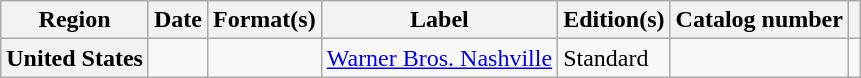<table class="wikitable plainrowheaders">
<tr>
<th scope="col">Region</th>
<th scope="col">Date</th>
<th scope="col">Format(s)</th>
<th scope="col">Label</th>
<th scope="col">Edition(s)</th>
<th scope="col">Catalog number</th>
<th scope="col"></th>
</tr>
<tr>
<th scope="row">United States</th>
<td></td>
<td></td>
<td><a href='#'>Warner Bros. Nashville</a></td>
<td>Standard</td>
<td></td>
<td></td>
</tr>
</table>
